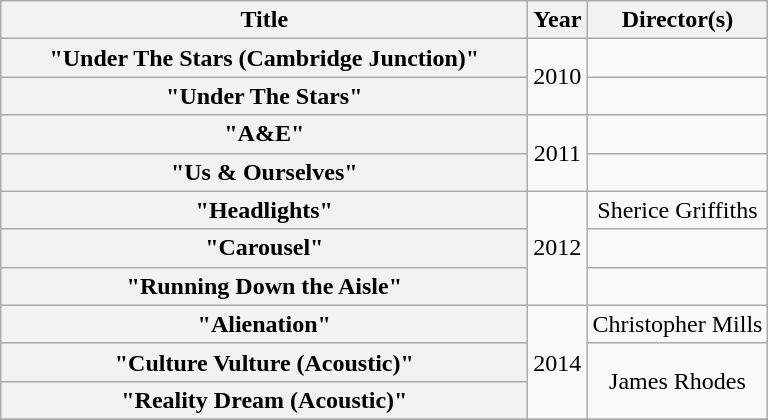<table class="wikitable plainrowheaders" style="text-align:center;">
<tr>
<th scope="col" style="width:21.5em;">Title</th>
<th scope="col">Year</th>
<th scope="col">Director(s)</th>
</tr>
<tr Under The Stars>
<th scope="row">"Under The Stars (Cambridge Junction)"</th>
<td rowspan="2">2010</td>
<td></td>
</tr>
<tr>
<th scope="row">"Under The Stars"</th>
<td></td>
</tr>
<tr>
<th scope="row">"A&E"</th>
<td rowspan="2">2011</td>
<td></td>
</tr>
<tr>
<th scope="row">"Us & Ourselves"</th>
<td></td>
</tr>
<tr>
<th scope="row">"Headlights"</th>
<td rowspan="3">2012</td>
<td>Sherice Griffiths</td>
</tr>
<tr>
<th scope="row">"Carousel"</th>
<td></td>
</tr>
<tr>
<th scope="row">"Running Down the Aisle"</th>
<td></td>
</tr>
<tr>
<th scope="row">"Alienation"</th>
<td rowspan="3">2014</td>
<td>Christopher Mills</td>
</tr>
<tr>
<th scope="row">"Culture Vulture (Acoustic)"</th>
<td rowspan="2">James Rhodes</td>
</tr>
<tr>
<th scope="row">"Reality Dream (Acoustic)"</th>
</tr>
<tr>
</tr>
</table>
